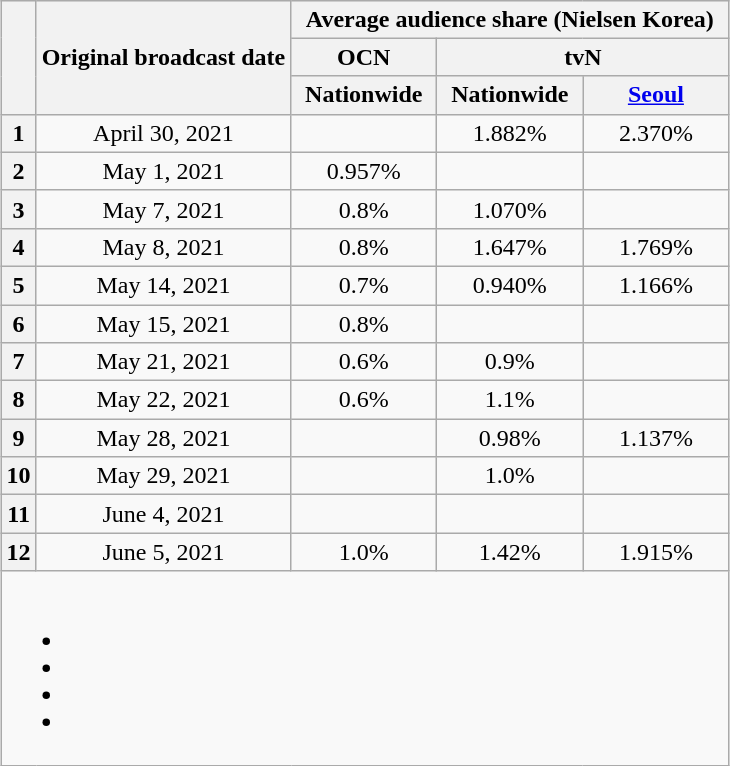<table class="wikitable" style="text-align:center;max-width:550px; margin-left: auto; margin-right: auto; border: none;">
<tr>
</tr>
<tr>
<th rowspan="3"></th>
<th rowspan="3">Original broadcast date</th>
<th colspan="3">Average audience share (Nielsen Korea)</th>
</tr>
<tr>
<th>OCN</th>
<th colspan="2">tvN</th>
</tr>
<tr>
<th width="90">Nationwide</th>
<th width="90">Nationwide</th>
<th width="90"><a href='#'>Seoul</a></th>
</tr>
<tr>
<th>1</th>
<td>April 30, 2021</td>
<td> </td>
<td>1.882% </td>
<td>2.370% </td>
</tr>
<tr>
<th>2</th>
<td>May 1, 2021</td>
<td>0.957% </td>
<td> </td>
<td> </td>
</tr>
<tr>
<th>3</th>
<td>May 7, 2021</td>
<td>0.8% </td>
<td>1.070% </td>
<td></td>
</tr>
<tr>
<th>4</th>
<td>May 8, 2021</td>
<td>0.8% </td>
<td>1.647% </td>
<td>1.769% </td>
</tr>
<tr>
<th>5</th>
<td>May 14, 2021</td>
<td>0.7% </td>
<td>0.940% </td>
<td>1.166% </td>
</tr>
<tr>
<th>6</th>
<td>May 15, 2021</td>
<td>0.8% </td>
<td>  </td>
<td></td>
</tr>
<tr>
<th>7</th>
<td>May 21, 2021</td>
<td>0.6% </td>
<td>0.9% </td>
<td></td>
</tr>
<tr>
<th>8</th>
<td>May 22, 2021</td>
<td>0.6% </td>
<td>1.1% </td>
<td></td>
</tr>
<tr>
<th>9</th>
<td>May 28, 2021</td>
<td>  </td>
<td>0.98% </td>
<td>1.137% </td>
</tr>
<tr>
<th>10</th>
<td>May 29, 2021</td>
<td><strong></strong>  </td>
<td>1.0% </td>
<td></td>
</tr>
<tr>
<th>11</th>
<td>June 4, 2021</td>
<td>  </td>
<td>  </td>
<td></td>
</tr>
<tr>
<th>12</th>
<td>June 5, 2021</td>
<td>1.0% </td>
<td>1.42% </td>
<td>1.915% </td>
</tr>
<tr>
<td colspan="5"><br><ul><li></li><li></li><li></li><li></li></ul></td>
</tr>
</table>
